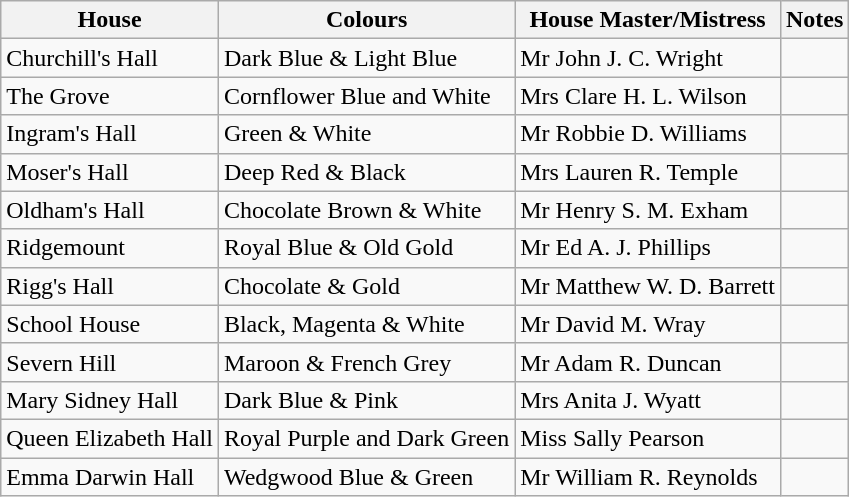<table class="wikitable">
<tr>
<th>House</th>
<th>Colours</th>
<th>House Master/Mistress</th>
<th>Notes</th>
</tr>
<tr>
<td>Churchill's Hall</td>
<td>Dark Blue & Light Blue</td>
<td>Mr John J. C. Wright</td>
<td></td>
</tr>
<tr>
<td>The Grove</td>
<td>Cornflower Blue and White</td>
<td>Mrs Clare H. L. Wilson</td>
<td></td>
</tr>
<tr>
<td>Ingram's Hall</td>
<td>Green & White</td>
<td>Mr Robbie D. Williams</td>
<td></td>
</tr>
<tr>
<td>Moser's Hall</td>
<td>Deep Red & Black</td>
<td>Mrs Lauren R. Temple</td>
<td></td>
</tr>
<tr>
<td>Oldham's Hall</td>
<td>Chocolate Brown & White</td>
<td>Mr Henry S. M. Exham</td>
<td></td>
</tr>
<tr>
<td>Ridgemount</td>
<td>Royal Blue & Old Gold</td>
<td>Mr Ed A. J. Phillips</td>
<td></td>
</tr>
<tr>
<td>Rigg's Hall</td>
<td>Chocolate & Gold</td>
<td>Mr Matthew W. D. Barrett</td>
<td></td>
</tr>
<tr>
<td>School House</td>
<td>Black, Magenta & White</td>
<td>Mr David M. Wray</td>
<td></td>
</tr>
<tr>
<td>Severn Hill</td>
<td>Maroon & French Grey</td>
<td>Mr Adam R. Duncan</td>
<td></td>
</tr>
<tr>
<td>Mary Sidney Hall</td>
<td>Dark Blue & Pink</td>
<td>Mrs Anita J. Wyatt</td>
<td></td>
</tr>
<tr>
<td>Queen Elizabeth Hall</td>
<td>Royal Purple and Dark Green</td>
<td>Miss Sally Pearson</td>
<td></td>
</tr>
<tr>
<td>Emma Darwin Hall</td>
<td>Wedgwood Blue & Green</td>
<td>Mr William R. Reynolds</td>
<td></td>
</tr>
</table>
